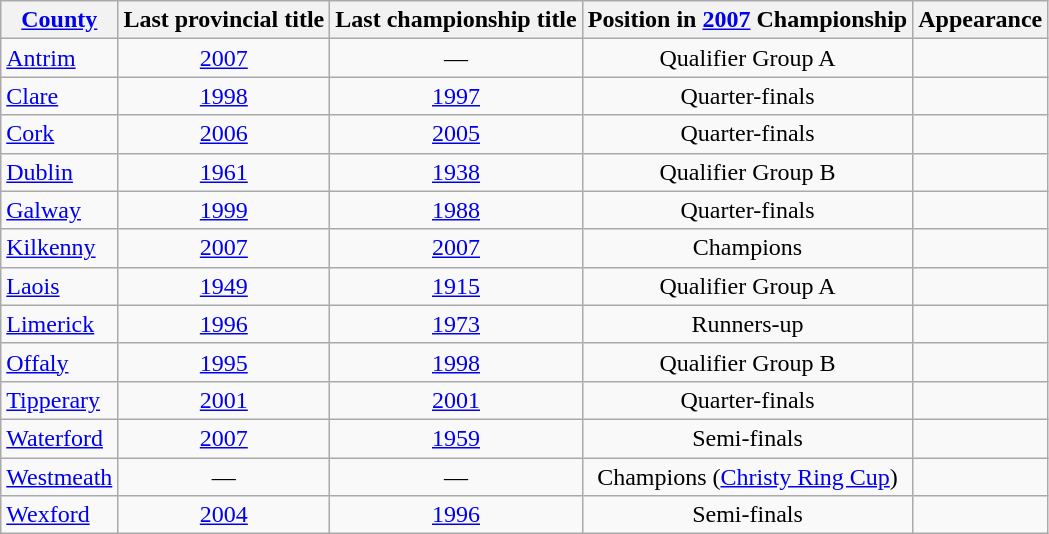<table class="wikitable sortable" style="text-align:center">
<tr>
<th><a href='#'>County</a></th>
<th>Last provincial title</th>
<th>Last championship title</th>
<th>Position in <a href='#'>2007</a> Championship</th>
<th>Appearance</th>
</tr>
<tr>
<td style="text-align:left"> <a href='#'>Antrim</a></td>
<td><a href='#'>2007</a></td>
<td>—</td>
<td>Qualifier Group A</td>
<td></td>
</tr>
<tr>
<td style="text-align:left"> <a href='#'>Clare</a></td>
<td><a href='#'>1998</a></td>
<td><a href='#'>1997</a></td>
<td>Quarter-finals</td>
<td></td>
</tr>
<tr>
<td style="text-align:left"> <a href='#'>Cork</a></td>
<td><a href='#'>2006</a></td>
<td><a href='#'>2005</a></td>
<td>Quarter-finals</td>
<td></td>
</tr>
<tr>
<td style="text-align:left"> <a href='#'>Dublin</a></td>
<td><a href='#'>1961</a></td>
<td><a href='#'>1938</a></td>
<td>Qualifier Group B</td>
<td></td>
</tr>
<tr>
<td style="text-align:left"> <a href='#'>Galway</a></td>
<td><a href='#'>1999</a></td>
<td><a href='#'>1988</a></td>
<td>Quarter-finals</td>
<td></td>
</tr>
<tr>
<td style="text-align:left"> <a href='#'>Kilkenny</a></td>
<td><a href='#'>2007</a></td>
<td><a href='#'>2007</a></td>
<td>Champions</td>
<td></td>
</tr>
<tr>
<td style="text-align:left"> <a href='#'>Laois</a></td>
<td><a href='#'>1949</a></td>
<td><a href='#'>1915</a></td>
<td>Qualifier Group A</td>
<td></td>
</tr>
<tr>
<td style="text-align:left"> <a href='#'>Limerick</a></td>
<td><a href='#'>1996</a></td>
<td><a href='#'>1973</a></td>
<td>Runners-up</td>
<td></td>
</tr>
<tr>
<td style="text-align:left"> <a href='#'>Offaly</a></td>
<td><a href='#'>1995</a></td>
<td><a href='#'>1998</a></td>
<td>Qualifier Group B</td>
<td></td>
</tr>
<tr>
<td style="text-align:left"> <a href='#'>Tipperary</a></td>
<td><a href='#'>2001</a></td>
<td><a href='#'>2001</a></td>
<td>Quarter-finals</td>
<td></td>
</tr>
<tr>
<td style="text-align:left"> <a href='#'>Waterford</a></td>
<td><a href='#'>2007</a></td>
<td><a href='#'>1959</a></td>
<td>Semi-finals</td>
<td></td>
</tr>
<tr>
<td style="text-align:left"> <a href='#'>Westmeath</a></td>
<td>—</td>
<td>—</td>
<td>Champions (<a href='#'>Christy Ring Cup</a>)</td>
<td></td>
</tr>
<tr>
<td style="text-align:left"> <a href='#'>Wexford</a></td>
<td><a href='#'>2004</a></td>
<td><a href='#'>1996</a></td>
<td>Semi-finals</td>
<td></td>
</tr>
</table>
